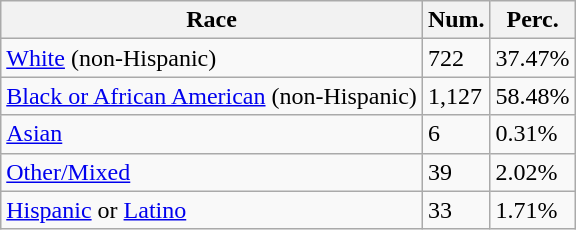<table class="wikitable">
<tr>
<th>Race</th>
<th>Num.</th>
<th>Perc.</th>
</tr>
<tr>
<td><a href='#'>White</a> (non-Hispanic)</td>
<td>722</td>
<td>37.47%</td>
</tr>
<tr>
<td><a href='#'>Black or African American</a> (non-Hispanic)</td>
<td>1,127</td>
<td>58.48%</td>
</tr>
<tr>
<td><a href='#'>Asian</a></td>
<td>6</td>
<td>0.31%</td>
</tr>
<tr>
<td><a href='#'>Other/Mixed</a></td>
<td>39</td>
<td>2.02%</td>
</tr>
<tr>
<td><a href='#'>Hispanic</a> or <a href='#'>Latino</a></td>
<td>33</td>
<td>1.71%</td>
</tr>
</table>
